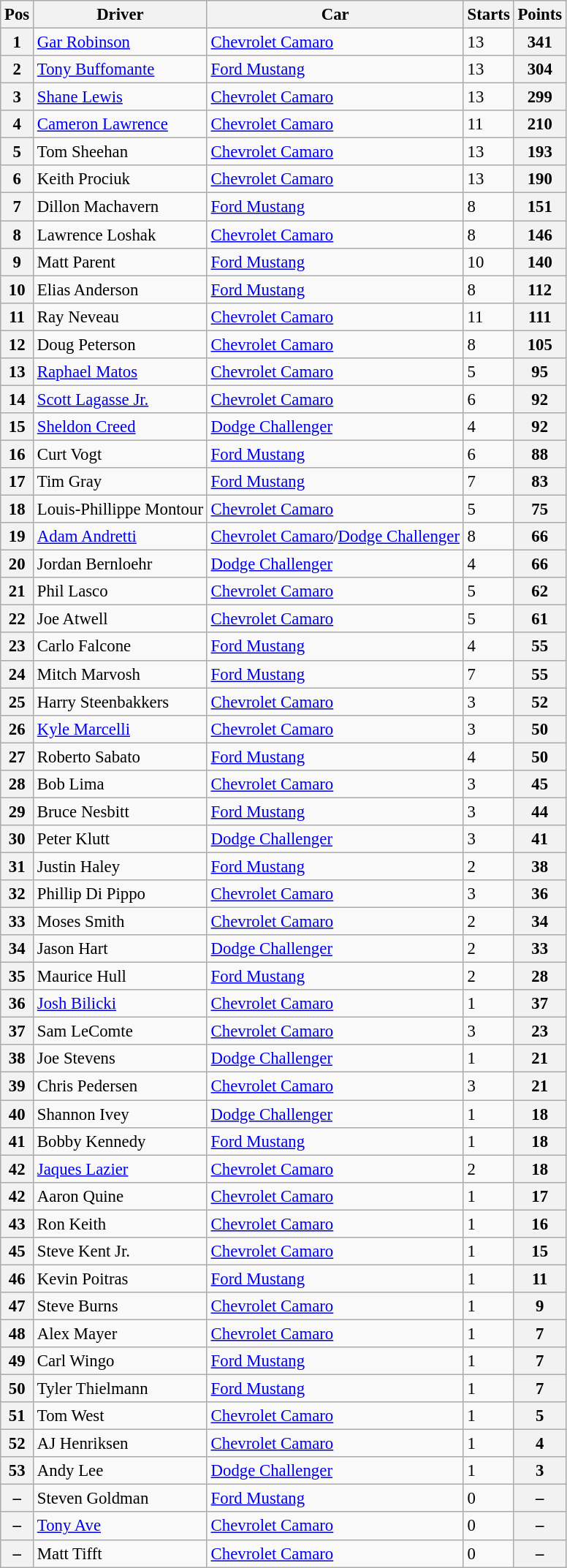<table class="wikitable" style="font-size: 95%;">
<tr>
<th>Pos</th>
<th>Driver</th>
<th>Car</th>
<th>Starts</th>
<th>Points</th>
</tr>
<tr>
<th>1</th>
<td> <a href='#'>Gar Robinson</a></td>
<td><a href='#'>Chevrolet Camaro</a></td>
<td>13</td>
<th>341</th>
</tr>
<tr>
<th>2</th>
<td> <a href='#'>Tony Buffomante</a></td>
<td><a href='#'>Ford Mustang</a></td>
<td>13</td>
<th>304</th>
</tr>
<tr>
<th>3</th>
<td> <a href='#'>Shane Lewis</a></td>
<td><a href='#'>Chevrolet Camaro</a></td>
<td>13</td>
<th>299</th>
</tr>
<tr>
<th>4</th>
<td> <a href='#'>Cameron Lawrence</a></td>
<td><a href='#'>Chevrolet Camaro</a></td>
<td>11</td>
<th>210</th>
</tr>
<tr>
<th>5</th>
<td> Tom Sheehan</td>
<td><a href='#'>Chevrolet Camaro</a></td>
<td>13</td>
<th>193</th>
</tr>
<tr>
<th>6</th>
<td> Keith Prociuk</td>
<td><a href='#'>Chevrolet Camaro</a></td>
<td>13</td>
<th>190</th>
</tr>
<tr>
<th>7</th>
<td> Dillon Machavern</td>
<td><a href='#'>Ford Mustang</a></td>
<td>8</td>
<th>151</th>
</tr>
<tr>
<th>8</th>
<td> Lawrence Loshak</td>
<td><a href='#'>Chevrolet Camaro</a></td>
<td>8</td>
<th>146</th>
</tr>
<tr>
<th>9</th>
<td> Matt Parent</td>
<td><a href='#'>Ford Mustang</a></td>
<td>10</td>
<th>140</th>
</tr>
<tr>
<th>10</th>
<td> Elias Anderson</td>
<td><a href='#'>Ford Mustang</a></td>
<td>8</td>
<th>112</th>
</tr>
<tr>
<th>11</th>
<td> Ray Neveau</td>
<td><a href='#'>Chevrolet Camaro</a></td>
<td>11</td>
<th>111</th>
</tr>
<tr>
<th>12</th>
<td> Doug Peterson</td>
<td><a href='#'>Chevrolet Camaro</a></td>
<td>8</td>
<th>105</th>
</tr>
<tr>
<th>13</th>
<td> <a href='#'>Raphael Matos</a></td>
<td><a href='#'>Chevrolet Camaro</a></td>
<td>5</td>
<th>95</th>
</tr>
<tr>
<th>14</th>
<td> <a href='#'>Scott Lagasse Jr.</a></td>
<td><a href='#'>Chevrolet Camaro</a></td>
<td>6</td>
<th>92</th>
</tr>
<tr>
<th>15</th>
<td> <a href='#'>Sheldon Creed</a></td>
<td><a href='#'>Dodge Challenger</a></td>
<td>4</td>
<th>92</th>
</tr>
<tr>
<th>16</th>
<td> Curt Vogt</td>
<td><a href='#'>Ford Mustang</a></td>
<td>6</td>
<th>88</th>
</tr>
<tr>
<th>17</th>
<td> Tim Gray</td>
<td><a href='#'>Ford Mustang</a></td>
<td>7</td>
<th>83</th>
</tr>
<tr>
<th>18</th>
<td> Louis-Phillippe Montour</td>
<td><a href='#'>Chevrolet Camaro</a></td>
<td>5</td>
<th>75</th>
</tr>
<tr>
<th>19</th>
<td> <a href='#'>Adam Andretti</a></td>
<td><a href='#'>Chevrolet Camaro</a>/<a href='#'>Dodge Challenger</a></td>
<td>8</td>
<th>66</th>
</tr>
<tr>
<th>20</th>
<td> Jordan Bernloehr</td>
<td><a href='#'>Dodge Challenger</a></td>
<td>4</td>
<th>66</th>
</tr>
<tr>
<th>21</th>
<td> Phil Lasco</td>
<td><a href='#'>Chevrolet Camaro</a></td>
<td>5</td>
<th>62</th>
</tr>
<tr>
<th>22</th>
<td> Joe Atwell</td>
<td><a href='#'>Chevrolet Camaro</a></td>
<td>5</td>
<th>61</th>
</tr>
<tr>
<th>23</th>
<td> Carlo Falcone</td>
<td><a href='#'>Ford Mustang</a></td>
<td>4</td>
<th>55</th>
</tr>
<tr>
<th>24</th>
<td> Mitch Marvosh</td>
<td><a href='#'>Ford Mustang</a></td>
<td>7</td>
<th>55</th>
</tr>
<tr>
<th>25</th>
<td> Harry Steenbakkers</td>
<td><a href='#'>Chevrolet Camaro</a></td>
<td>3</td>
<th>52</th>
</tr>
<tr>
<th>26</th>
<td> <a href='#'>Kyle Marcelli</a></td>
<td><a href='#'>Chevrolet Camaro</a></td>
<td>3</td>
<th>50</th>
</tr>
<tr>
<th>27</th>
<td> Roberto Sabato</td>
<td><a href='#'>Ford Mustang</a></td>
<td>4</td>
<th>50</th>
</tr>
<tr>
<th>28</th>
<td> Bob Lima</td>
<td><a href='#'>Chevrolet Camaro</a></td>
<td>3</td>
<th>45</th>
</tr>
<tr>
<th>29</th>
<td> Bruce Nesbitt</td>
<td><a href='#'>Ford Mustang</a></td>
<td>3</td>
<th>44</th>
</tr>
<tr>
<th>30</th>
<td> Peter Klutt</td>
<td><a href='#'>Dodge Challenger</a></td>
<td>3</td>
<th>41</th>
</tr>
<tr>
<th>31</th>
<td> Justin Haley</td>
<td><a href='#'>Ford Mustang</a></td>
<td>2</td>
<th>38</th>
</tr>
<tr>
<th>32</th>
<td> Phillip Di Pippo</td>
<td><a href='#'>Chevrolet Camaro</a></td>
<td>3</td>
<th>36</th>
</tr>
<tr>
<th>33</th>
<td> Moses Smith</td>
<td><a href='#'>Chevrolet Camaro</a></td>
<td>2</td>
<th>34</th>
</tr>
<tr>
<th>34</th>
<td> Jason Hart</td>
<td><a href='#'>Dodge Challenger</a></td>
<td>2</td>
<th>33</th>
</tr>
<tr>
<th>35</th>
<td> Maurice Hull</td>
<td><a href='#'>Ford Mustang</a></td>
<td>2</td>
<th>28</th>
</tr>
<tr>
<th>36</th>
<td> <a href='#'>Josh Bilicki</a></td>
<td><a href='#'>Chevrolet Camaro</a></td>
<td>1</td>
<th>37</th>
</tr>
<tr>
<th>37</th>
<td> Sam LeComte</td>
<td><a href='#'>Chevrolet Camaro</a></td>
<td>3</td>
<th>23</th>
</tr>
<tr>
<th>38</th>
<td> Joe Stevens</td>
<td><a href='#'>Dodge Challenger</a></td>
<td>1</td>
<th>21</th>
</tr>
<tr>
<th>39</th>
<td> Chris Pedersen</td>
<td><a href='#'>Chevrolet Camaro</a></td>
<td>3</td>
<th>21</th>
</tr>
<tr>
<th>40</th>
<td> Shannon Ivey</td>
<td><a href='#'>Dodge Challenger</a></td>
<td>1</td>
<th>18</th>
</tr>
<tr>
<th>41</th>
<td> Bobby Kennedy</td>
<td><a href='#'>Ford Mustang</a></td>
<td>1</td>
<th>18</th>
</tr>
<tr>
<th>42</th>
<td> <a href='#'>Jaques Lazier</a></td>
<td><a href='#'>Chevrolet Camaro</a></td>
<td>2</td>
<th>18</th>
</tr>
<tr>
<th>42</th>
<td> Aaron Quine</td>
<td><a href='#'>Chevrolet Camaro</a></td>
<td>1</td>
<th>17</th>
</tr>
<tr>
<th>43</th>
<td> Ron Keith</td>
<td><a href='#'>Chevrolet Camaro</a></td>
<td>1</td>
<th>16</th>
</tr>
<tr>
<th>45</th>
<td> Steve Kent Jr.</td>
<td><a href='#'>Chevrolet Camaro</a></td>
<td>1</td>
<th>15</th>
</tr>
<tr>
<th>46</th>
<td> Kevin Poitras</td>
<td><a href='#'>Ford Mustang</a></td>
<td>1</td>
<th>11</th>
</tr>
<tr>
<th>47</th>
<td> Steve Burns</td>
<td><a href='#'>Chevrolet Camaro</a></td>
<td>1</td>
<th>9</th>
</tr>
<tr>
<th>48</th>
<td> Alex Mayer</td>
<td><a href='#'>Chevrolet Camaro</a></td>
<td>1</td>
<th>7</th>
</tr>
<tr>
<th>49</th>
<td> Carl Wingo</td>
<td><a href='#'>Ford Mustang</a></td>
<td>1</td>
<th>7</th>
</tr>
<tr>
<th>50</th>
<td> Tyler Thielmann</td>
<td><a href='#'>Ford Mustang</a></td>
<td>1</td>
<th>7</th>
</tr>
<tr>
<th>51</th>
<td> Tom West</td>
<td><a href='#'>Chevrolet Camaro</a></td>
<td>1</td>
<th>5</th>
</tr>
<tr>
<th>52</th>
<td> AJ Henriksen</td>
<td><a href='#'>Chevrolet Camaro</a></td>
<td>1</td>
<th>4</th>
</tr>
<tr>
<th>53</th>
<td> Andy Lee</td>
<td><a href='#'>Dodge Challenger</a></td>
<td>1</td>
<th>3</th>
</tr>
<tr>
<th>–</th>
<td> Steven Goldman</td>
<td><a href='#'>Ford Mustang</a></td>
<td>0</td>
<th>–</th>
</tr>
<tr>
<th>–</th>
<td> <a href='#'>Tony Ave</a></td>
<td><a href='#'>Chevrolet Camaro</a></td>
<td>0</td>
<th>–</th>
</tr>
<tr>
<th>–</th>
<td> Matt Tifft</td>
<td><a href='#'>Chevrolet Camaro</a></td>
<td>0</td>
<th>–</th>
</tr>
</table>
